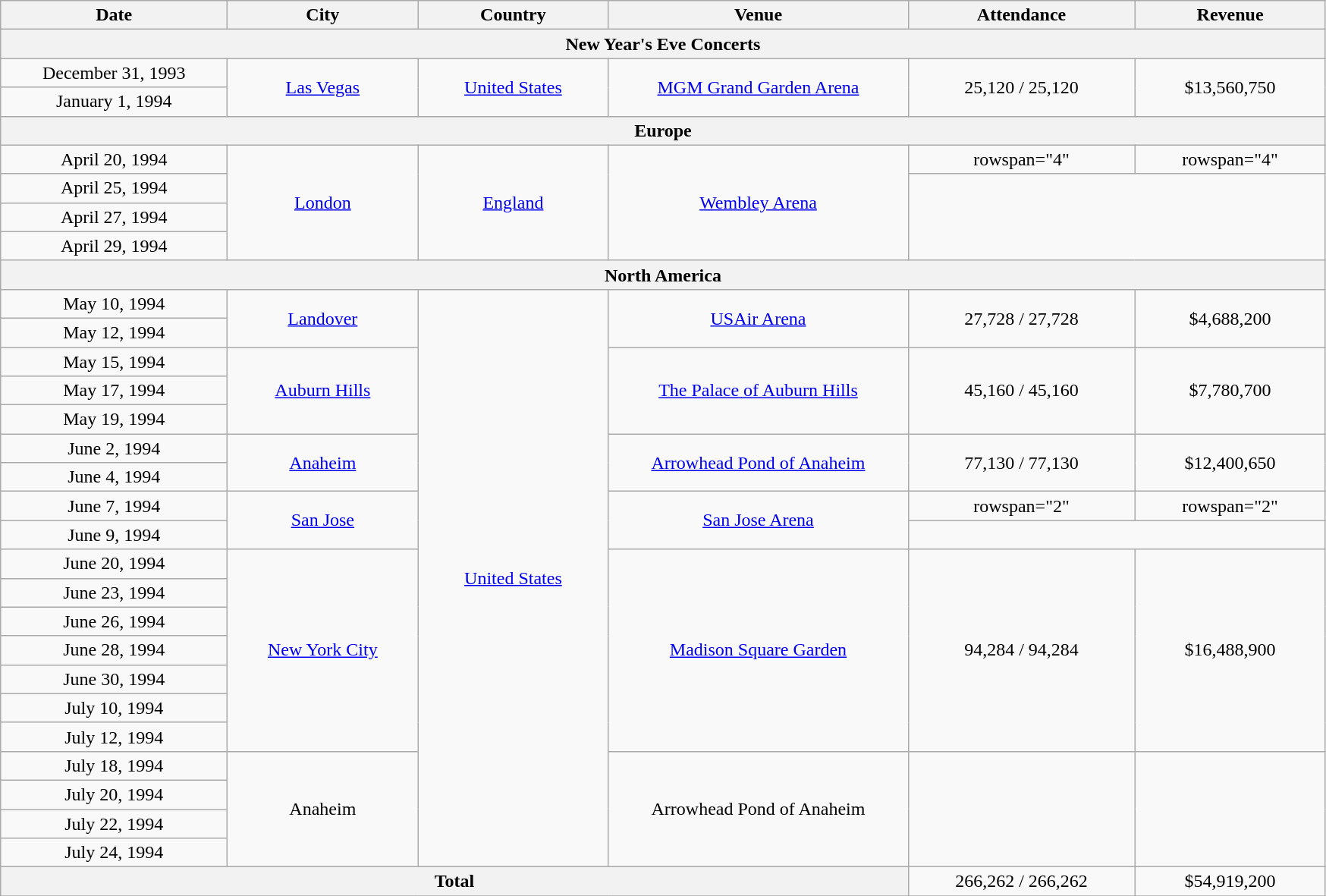<table class="wikitable" style="text-align:center;">
<tr>
<th scope="col" style="width:12em;">Date</th>
<th scope="col" style="width:10em;">City</th>
<th scope="col" style="width:10em;">Country</th>
<th scope="col" style="width:16em;">Venue</th>
<th scope="col" style="width:12em;">Attendance</th>
<th scope="col" style="width:10em;">Revenue</th>
</tr>
<tr>
<th colspan="6">New Year's Eve Concerts</th>
</tr>
<tr>
<td>December 31, 1993</td>
<td rowspan="2"><a href='#'>Las Vegas</a></td>
<td rowspan="2"><a href='#'>United States</a></td>
<td rowspan="2"><a href='#'>MGM Grand Garden Arena</a></td>
<td rowspan="2">25,120 / 25,120</td>
<td rowspan="2">$13,560,750</td>
</tr>
<tr>
<td>January 1, 1994</td>
</tr>
<tr>
<th colspan="6">Europe</th>
</tr>
<tr>
<td>April 20, 1994</td>
<td rowspan="4"><a href='#'>London</a></td>
<td rowspan="4"><a href='#'>England</a></td>
<td rowspan="4"><a href='#'>Wembley Arena</a></td>
<td>rowspan="4" </td>
<td>rowspan="4" </td>
</tr>
<tr>
<td>April 25, 1994</td>
</tr>
<tr>
<td>April 27, 1994</td>
</tr>
<tr>
<td>April 29, 1994</td>
</tr>
<tr>
<th colspan="6">North America</th>
</tr>
<tr>
<td>May 10, 1994</td>
<td rowspan="2"><a href='#'>Landover</a></td>
<td rowspan="20"><a href='#'>United States</a></td>
<td rowspan="2"><a href='#'>USAir Arena</a></td>
<td rowspan="2">27,728 / 27,728</td>
<td rowspan="2">$4,688,200</td>
</tr>
<tr>
<td>May 12, 1994</td>
</tr>
<tr>
<td>May 15, 1994</td>
<td rowspan="3"><a href='#'>Auburn Hills</a></td>
<td rowspan="3"><a href='#'>The Palace of Auburn Hills</a></td>
<td rowspan="3">45,160 / 45,160</td>
<td rowspan="3">$7,780,700</td>
</tr>
<tr>
<td>May 17, 1994</td>
</tr>
<tr>
<td>May 19, 1994</td>
</tr>
<tr>
<td>June 2, 1994</td>
<td rowspan="2"><a href='#'>Anaheim</a></td>
<td rowspan="2"><a href='#'>Arrowhead Pond of Anaheim</a></td>
<td rowspan="2">77,130 / 77,130</td>
<td rowspan="2">$12,400,650</td>
</tr>
<tr>
<td>June 4, 1994</td>
</tr>
<tr>
<td>June 7, 1994</td>
<td rowspan="2"><a href='#'>San Jose</a></td>
<td rowspan="2"><a href='#'>San Jose Arena</a></td>
<td>rowspan="2" </td>
<td>rowspan="2" </td>
</tr>
<tr>
<td>June 9, 1994</td>
</tr>
<tr>
<td>June 20, 1994</td>
<td rowspan="7"><a href='#'>New York City</a></td>
<td rowspan="7"><a href='#'>Madison Square Garden</a></td>
<td rowspan="7">94,284 / 94,284</td>
<td rowspan="7">$16,488,900</td>
</tr>
<tr>
<td>June 23, 1994</td>
</tr>
<tr>
<td>June 26, 1994</td>
</tr>
<tr>
<td>June 28, 1994</td>
</tr>
<tr>
<td>June 30, 1994</td>
</tr>
<tr>
<td>July 10, 1994</td>
</tr>
<tr>
<td>July 12, 1994</td>
</tr>
<tr>
<td>July 18, 1994</td>
<td rowspan="4">Anaheim</td>
<td rowspan="4">Arrowhead Pond of Anaheim</td>
<td rowspan="4"></td>
<td rowspan="4"></td>
</tr>
<tr>
<td>July 20, 1994</td>
</tr>
<tr>
<td>July 22, 1994</td>
</tr>
<tr>
<td>July 24, 1994</td>
</tr>
<tr>
<th colspan="4">Total</th>
<td>266,262 / 266,262</td>
<td>$54,919,200</td>
</tr>
<tr>
</tr>
</table>
